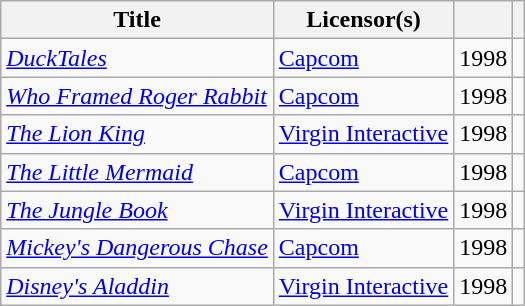<table class="wikitable plainrowheaders sortable">
<tr>
<th scope="col">Title</th>
<th scope="col">Licensor(s)</th>
<th scope="col" data-sort-type="date"></th>
<th scope="col" class="unsortable"></th>
</tr>
<tr>
<td><em><a href='#'>DuckTales</a></em></td>
<td><a href='#'>Capcom</a></td>
<td>1998</td>
<td></td>
</tr>
<tr>
<td><em><a href='#'>Who Framed Roger Rabbit</a></em></td>
<td><a href='#'>Capcom</a></td>
<td>1998</td>
<td></td>
</tr>
<tr>
<td><em><a href='#'>The Lion King</a></em></td>
<td><a href='#'>Virgin Interactive</a></td>
<td>1998</td>
<td></td>
</tr>
<tr>
<td><em><a href='#'>The Little Mermaid</a></em></td>
<td><a href='#'>Capcom</a></td>
<td>1998</td>
<td></td>
</tr>
<tr>
<td><em><a href='#'>The Jungle Book</a></em></td>
<td><a href='#'>Virgin Interactive</a></td>
<td>1998</td>
<td></td>
</tr>
<tr>
<td><em><a href='#'>Mickey's Dangerous Chase</a></em></td>
<td><a href='#'>Capcom</a></td>
<td>1998</td>
<td></td>
</tr>
<tr>
<td><em><a href='#'>Disney's Aladdin</a></em></td>
<td><a href='#'>Virgin Interactive</a></td>
<td>1998</td>
<td></td>
</tr>
</table>
